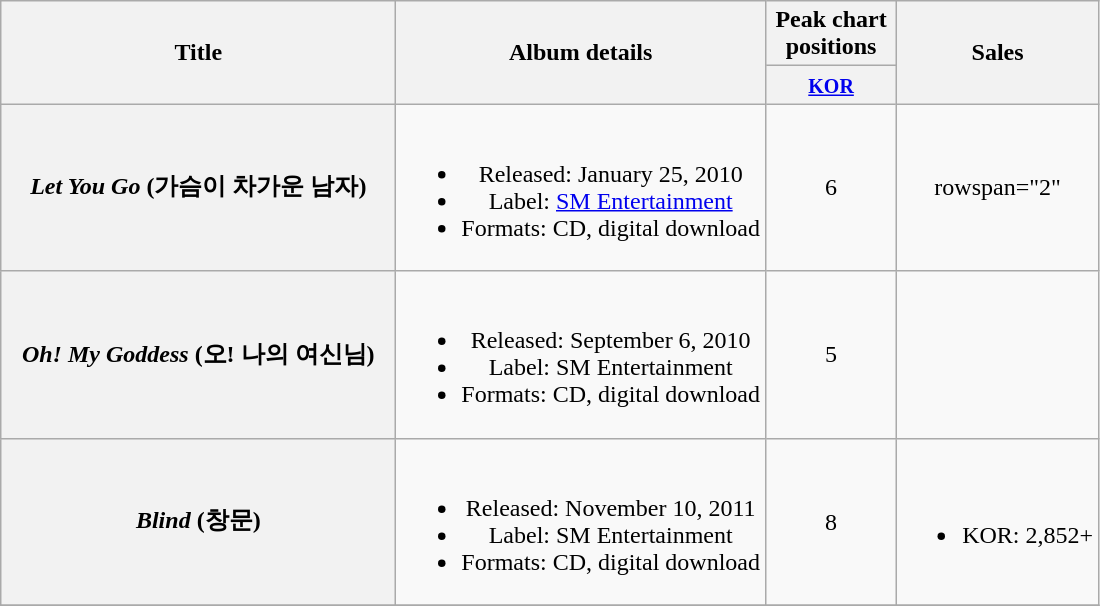<table class="wikitable plainrowheaders" style="text-align:center;">
<tr>
<th scope="col" rowspan="2" style="width:16em;">Title</th>
<th rowspan="2" scope="col">Album details</th>
<th scope="col" colspan="1" style="width:5em;">Peak chart positions</th>
<th rowspan="2" scope="col">Sales</th>
</tr>
<tr>
<th><small><a href='#'>KOR</a></small><br></th>
</tr>
<tr>
<th scope="row"><em>Let You Go</em> (가슴이 차가운 남자)</th>
<td><br><ul><li>Released: January 25, 2010</li><li>Label: <a href='#'>SM Entertainment</a></li><li>Formats: CD, digital download</li></ul></td>
<td>6</td>
<td>rowspan="2" </td>
</tr>
<tr>
<th scope="row"><em>Oh! My Goddess</em>  (오! 나의 여신님)</th>
<td><br><ul><li>Released: September 6, 2010</li><li>Label: SM Entertainment</li><li>Formats: CD, digital download</li></ul></td>
<td>5</td>
</tr>
<tr>
<th scope="row"><em>Blind</em> (창문)</th>
<td><br><ul><li>Released: November 10, 2011</li><li>Label: SM Entertainment</li><li>Formats: CD, digital download</li></ul></td>
<td>8</td>
<td><br><ul><li>KOR: 2,852+</li></ul></td>
</tr>
<tr>
</tr>
</table>
